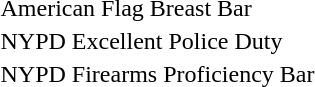<table>
<tr>
<td></td>
<td>American Flag Breast Bar</td>
</tr>
<tr>
<td></td>
<td>NYPD Excellent Police Duty</td>
</tr>
<tr>
<td></td>
<td>NYPD Firearms Proficiency Bar</td>
</tr>
</table>
